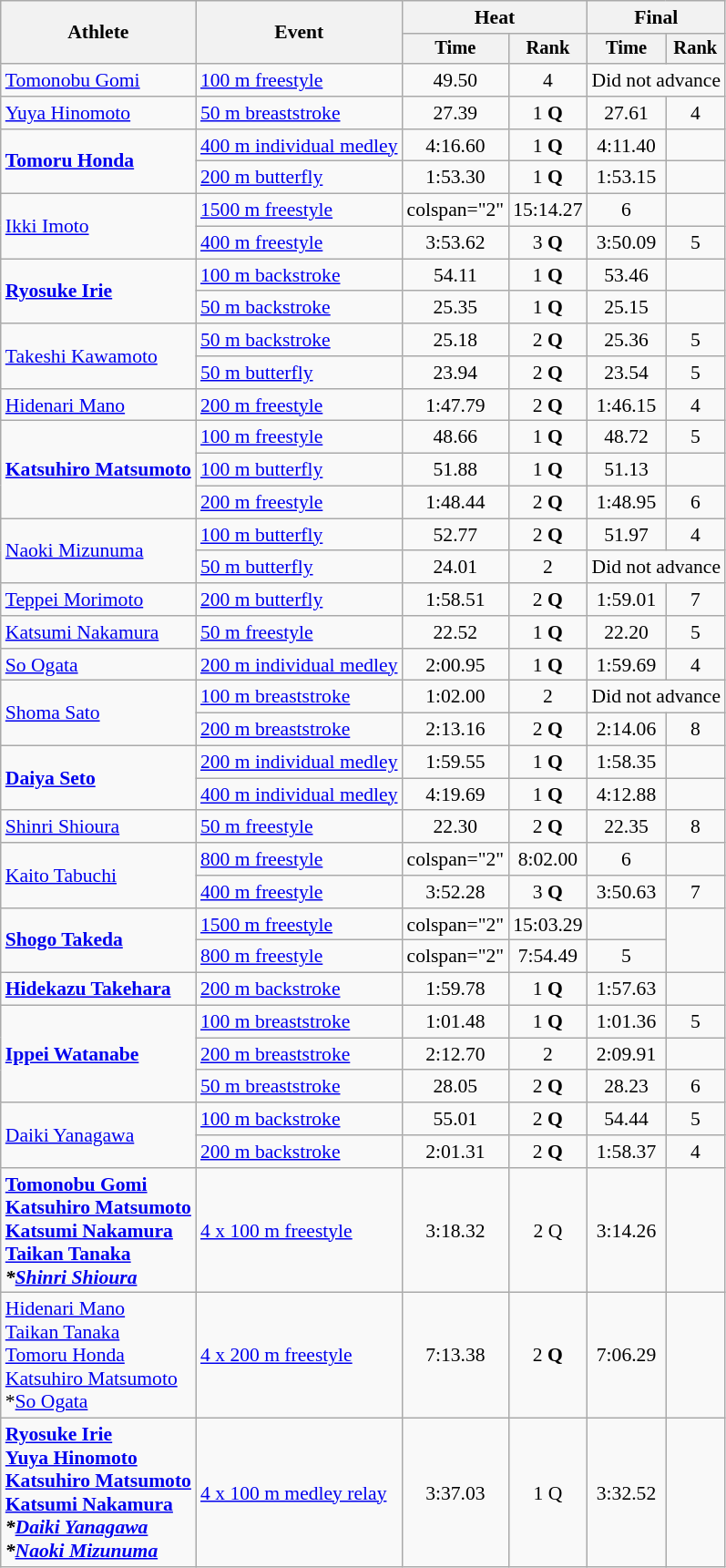<table class=wikitable style="font-size:90%">
<tr>
<th rowspan="2">Athlete</th>
<th rowspan="2">Event</th>
<th colspan="2">Heat</th>
<th colspan="2">Final</th>
</tr>
<tr style="font-size:95%">
<th>Time</th>
<th>Rank</th>
<th>Time</th>
<th>Rank</th>
</tr>
<tr align=center>
<td align=left><a href='#'>Tomonobu Gomi</a></td>
<td align=left><a href='#'>100 m freestyle</a></td>
<td>49.50</td>
<td>4</td>
<td colspan="2">Did not advance</td>
</tr>
<tr align=center>
<td align=left><a href='#'>Yuya Hinomoto</a></td>
<td align=left><a href='#'>50 m breaststroke</a></td>
<td>27.39</td>
<td>1 <strong>Q</strong></td>
<td>27.61</td>
<td>4</td>
</tr>
<tr align=center>
<td align=left rowspan="2"><strong><a href='#'>Tomoru Honda</a></strong></td>
<td align=left><a href='#'>400 m individual medley</a></td>
<td>4:16.60</td>
<td>1 <strong>Q</strong></td>
<td>4:11.40</td>
<td></td>
</tr>
<tr align=center>
<td align=left><a href='#'>200 m butterfly</a></td>
<td>1:53.30</td>
<td>1 <strong>Q</strong></td>
<td>1:53.15</td>
<td></td>
</tr>
<tr align=center>
<td align=left rowspan="2"><a href='#'>Ikki Imoto</a></td>
<td align=left><a href='#'>1500 m freestyle</a></td>
<td>colspan="2" </td>
<td>15:14.27</td>
<td>6</td>
</tr>
<tr align=center>
<td align=left><a href='#'>400 m freestyle</a></td>
<td>3:53.62</td>
<td>3 <strong>Q</strong></td>
<td>3:50.09</td>
<td>5</td>
</tr>
<tr align=center>
<td rowspan="2" align=left><strong><a href='#'>Ryosuke Irie</a></strong></td>
<td align=left><a href='#'>100 m backstroke</a></td>
<td>54.11</td>
<td>1 <strong>Q</strong></td>
<td>53.46</td>
<td></td>
</tr>
<tr align=center>
<td align=left><a href='#'>50 m backstroke</a></td>
<td>25.35</td>
<td>1 <strong>Q</strong></td>
<td>25.15</td>
<td></td>
</tr>
<tr align=center>
<td align=left rowspan="2"><a href='#'>Takeshi Kawamoto</a></td>
<td align=left><a href='#'>50 m backstroke</a></td>
<td>25.18</td>
<td>2 <strong>Q</strong></td>
<td>25.36</td>
<td>5</td>
</tr>
<tr align=center>
<td align=left><a href='#'>50 m butterfly</a></td>
<td>23.94</td>
<td>2 <strong>Q</strong></td>
<td>23.54</td>
<td>5</td>
</tr>
<tr align=center>
<td align=left><a href='#'>Hidenari Mano</a></td>
<td align=left><a href='#'>200 m freestyle</a></td>
<td>1:47.79</td>
<td>2 <strong>Q</strong></td>
<td>1:46.15</td>
<td>4</td>
</tr>
<tr align=center>
<td rowspan="3" align=left><strong><a href='#'>Katsuhiro Matsumoto</a></strong></td>
<td align=left><a href='#'>100 m freestyle</a></td>
<td>48.66</td>
<td>1 <strong>Q</strong></td>
<td>48.72</td>
<td>5</td>
</tr>
<tr align=center>
<td align=left><a href='#'>100 m butterfly</a></td>
<td>51.88</td>
<td>1 <strong>Q</strong></td>
<td>51.13</td>
<td></td>
</tr>
<tr align=center>
<td align=left><a href='#'>200 m freestyle</a></td>
<td>1:48.44</td>
<td>2 <strong>Q</strong></td>
<td>1:48.95</td>
<td>6</td>
</tr>
<tr align=center>
<td align=left rowspan="2"><a href='#'>Naoki Mizunuma</a></td>
<td align=left><a href='#'>100 m butterfly</a></td>
<td>52.77</td>
<td>2 <strong>Q</strong></td>
<td>51.97</td>
<td>4</td>
</tr>
<tr align=center>
<td align=left><a href='#'>50 m butterfly</a></td>
<td>24.01</td>
<td>2</td>
<td colspan="2">Did not advance</td>
</tr>
<tr align=center>
<td align=left><a href='#'>Teppei Morimoto</a></td>
<td align=left><a href='#'>200 m butterfly</a></td>
<td>1:58.51</td>
<td>2 <strong>Q</strong></td>
<td>1:59.01</td>
<td>7</td>
</tr>
<tr align=center>
<td align=left><a href='#'>Katsumi Nakamura</a></td>
<td align=left><a href='#'>50 m freestyle</a></td>
<td>22.52</td>
<td>1 <strong>Q</strong></td>
<td>22.20</td>
<td>5</td>
</tr>
<tr align=center>
<td align=left><a href='#'>So Ogata</a></td>
<td align=left><a href='#'>200 m individual medley</a></td>
<td>2:00.95</td>
<td>1 <strong>Q</strong></td>
<td>1:59.69</td>
<td>4</td>
</tr>
<tr align=center>
<td align=left rowspan="2"><a href='#'>Shoma Sato</a></td>
<td align=left><a href='#'>100 m breaststroke</a></td>
<td>1:02.00</td>
<td>2</td>
<td colspan="2">Did not advance</td>
</tr>
<tr align=center>
<td align=left><a href='#'>200 m breaststroke</a></td>
<td>2:13.16</td>
<td>2 <strong>Q</strong></td>
<td>2:14.06</td>
<td>8</td>
</tr>
<tr align=center>
<td rowspan="2" align=left><strong><a href='#'>Daiya Seto</a></strong></td>
<td align=left><a href='#'>200 m individual medley</a></td>
<td>1:59.55</td>
<td>1 <strong>Q</strong></td>
<td>1:58.35</td>
<td></td>
</tr>
<tr align=center>
<td align=left><a href='#'>400 m individual medley</a></td>
<td>4:19.69</td>
<td>1 <strong>Q</strong></td>
<td>4:12.88</td>
<td></td>
</tr>
<tr align=center>
<td align=left><a href='#'>Shinri Shioura</a></td>
<td align=left><a href='#'>50 m freestyle</a></td>
<td>22.30</td>
<td>2 <strong>Q</strong></td>
<td>22.35</td>
<td>8</td>
</tr>
<tr align=center>
<td align=left rowspan="2"><a href='#'>Kaito Tabuchi</a></td>
<td align=left><a href='#'>800 m freestyle</a></td>
<td>colspan="2" </td>
<td>8:02.00</td>
<td>6</td>
</tr>
<tr align=center>
<td align=left><a href='#'>400 m freestyle</a></td>
<td>3:52.28</td>
<td>3 <strong>Q</strong></td>
<td>3:50.63</td>
<td>7</td>
</tr>
<tr align=center>
<td align=left rowspan="2"><strong><a href='#'>Shogo Takeda</a></strong></td>
<td align=left><a href='#'>1500 m freestyle</a></td>
<td>colspan="2" </td>
<td>15:03.29</td>
<td></td>
</tr>
<tr align=center>
<td align=left><a href='#'>800 m freestyle</a></td>
<td>colspan="2" </td>
<td>7:54.49</td>
<td>5</td>
</tr>
<tr align=center>
<td align=left><strong><a href='#'>Hidekazu Takehara</a></strong></td>
<td align=left><a href='#'>200 m backstroke</a></td>
<td>1:59.78</td>
<td>1 <strong>Q</strong></td>
<td>1:57.63</td>
<td></td>
</tr>
<tr align=center>
<td align=left rowspan="3"><strong><a href='#'>Ippei Watanabe</a></strong></td>
<td align=left><a href='#'>100 m breaststroke</a></td>
<td>1:01.48</td>
<td>1 <strong>Q</strong></td>
<td>1:01.36</td>
<td>5</td>
</tr>
<tr align=center>
<td align=left><a href='#'>200 m breaststroke</a></td>
<td>2:12.70</td>
<td>2</td>
<td>2:09.91</td>
<td></td>
</tr>
<tr align=center>
<td align=left><a href='#'>50 m breaststroke</a></td>
<td>28.05</td>
<td>2 <strong>Q</strong></td>
<td>28.23</td>
<td>6</td>
</tr>
<tr align=center>
<td align=left rowspan="2"><a href='#'>Daiki Yanagawa</a></td>
<td align=left><a href='#'>100 m backstroke</a></td>
<td>55.01</td>
<td>2 <strong>Q</strong></td>
<td>54.44</td>
<td>5</td>
</tr>
<tr align=center>
<td align=left><a href='#'>200 m backstroke</a></td>
<td>2:01.31</td>
<td>2 <strong>Q</strong></td>
<td>1:58.37</td>
<td>4</td>
</tr>
<tr align=center>
<td align=left><strong><a href='#'>Tomonobu Gomi</a><br><a href='#'>Katsuhiro Matsumoto</a><br><a href='#'>Katsumi Nakamura</a><br><a href='#'>Taikan Tanaka</a><br><em>*<a href='#'>Shinri Shioura</a><strong><em></td>
<td align=left><a href='#'>4 x 100 m freestyle</a></td>
<td>3:18.32</td>
<td>2 </strong>Q<strong></td>
<td>3:14.26</td>
<td></td>
</tr>
<tr align=center>
<td align=left></strong><a href='#'>Hidenari Mano</a><br><a href='#'>Taikan Tanaka</a><br><a href='#'>Tomoru Honda</a><br><a href='#'>Katsuhiro Matsumoto</a><br></em>*<a href='#'>So Ogata</a></em></strong></td>
<td align=left><a href='#'>4 x 200 m freestyle</a></td>
<td>7:13.38</td>
<td>2 <strong>Q</strong></td>
<td>7:06.29</td>
<td></td>
</tr>
<tr align=center>
<td align=left><strong><a href='#'>Ryosuke Irie</a><br><a href='#'>Yuya Hinomoto</a><br><a href='#'>Katsuhiro Matsumoto</a><br><a href='#'>Katsumi Nakamura</a><br><em>*<a href='#'>Daiki Yanagawa</a><br>*<a href='#'>Naoki Mizunuma</a><strong><em></td>
<td align=left><a href='#'>4 x 100 m medley relay</a></td>
<td>3:37.03</td>
<td>1 </strong>Q<strong></td>
<td>3:32.52</td>
<td></td>
</tr>
</table>
